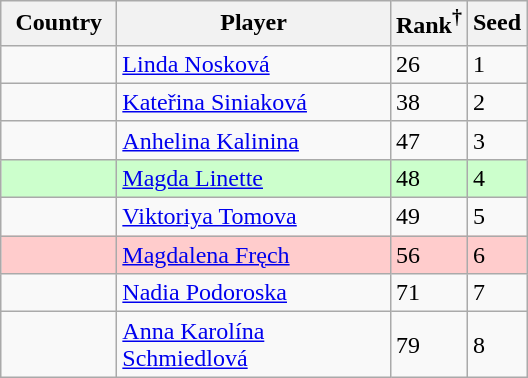<table class="sortable wikitable nowrap">
<tr>
<th width="70">Country</th>
<th width="175">Player</th>
<th>Rank<sup>†</sup></th>
<th>Seed</th>
</tr>
<tr>
<td></td>
<td><a href='#'>Linda Nosková</a></td>
<td>26</td>
<td>1</td>
</tr>
<tr>
<td></td>
<td><a href='#'>Kateřina Siniaková</a></td>
<td>38</td>
<td>2</td>
</tr>
<tr>
<td></td>
<td><a href='#'>Anhelina Kalinina</a></td>
<td>47</td>
<td>3</td>
</tr>
<tr style="background:#cfc;">
<td></td>
<td><a href='#'>Magda Linette</a></td>
<td>48</td>
<td>4</td>
</tr>
<tr>
<td></td>
<td><a href='#'>Viktoriya Tomova</a></td>
<td>49</td>
<td>5</td>
</tr>
<tr style="background:#fcc;">
<td></td>
<td><a href='#'>Magdalena Fręch</a></td>
<td>56</td>
<td>6</td>
</tr>
<tr>
<td></td>
<td><a href='#'>Nadia Podoroska</a></td>
<td>71</td>
<td>7</td>
</tr>
<tr>
<td></td>
<td><a href='#'>Anna Karolína Schmiedlová</a></td>
<td>79</td>
<td>8</td>
</tr>
</table>
